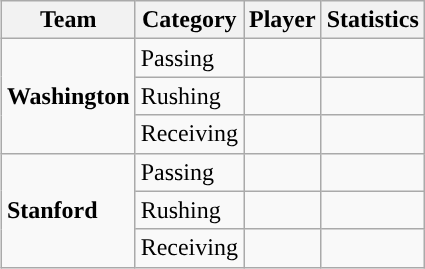<table class="wikitable" style="float: right;">
<tr>
<th>Team</th>
<th>Category</th>
<th>Player</th>
<th>Statistics</th>
</tr>
<tr>
<td rowspan=3><strong>Washington</strong></td>
<td>Passing</td>
<td></td>
<td></td>
</tr>
<tr>
<td>Rushing</td>
<td></td>
<td></td>
</tr>
<tr>
<td>Receiving</td>
<td></td>
<td></td>
</tr>
<tr>
<td rowspan=3><strong>Stanford</strong></td>
<td>Passing</td>
<td></td>
<td></td>
</tr>
<tr>
<td>Rushing</td>
<td></td>
<td></td>
</tr>
<tr>
<td>Receiving</td>
<td></td>
<td></td>
</tr>
</table>
